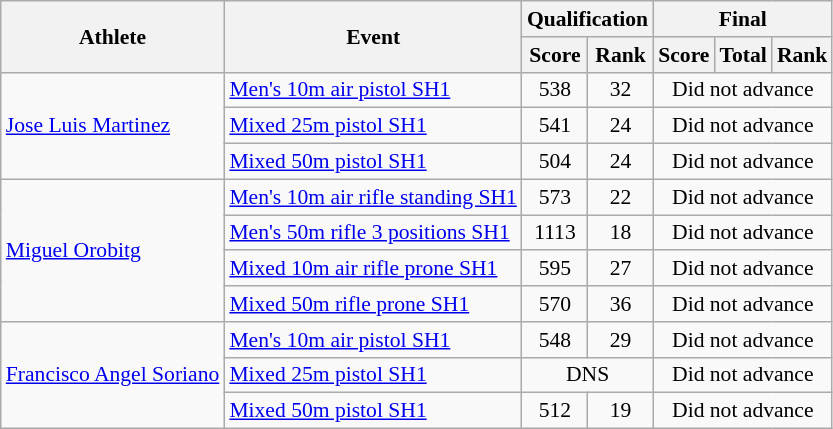<table class=wikitable style="font-size:90%">
<tr>
<th rowspan="2">Athlete</th>
<th rowspan="2">Event</th>
<th colspan="2">Qualification</th>
<th colspan="3">Final</th>
</tr>
<tr>
<th>Score</th>
<th>Rank</th>
<th>Score</th>
<th>Total</th>
<th>Rank</th>
</tr>
<tr>
<td rowspan="3"><a href='#'>Jose Luis Martinez</a></td>
<td><a href='#'>Men's 10m air pistol SH1</a></td>
<td align=center>538</td>
<td align=center>32</td>
<td align=center colspan="3">Did not advance</td>
</tr>
<tr>
<td><a href='#'>Mixed 25m pistol SH1</a></td>
<td align=center>541</td>
<td align=center>24</td>
<td align=center colspan="3">Did not advance</td>
</tr>
<tr>
<td><a href='#'>Mixed 50m pistol SH1</a></td>
<td align=center>504</td>
<td align=center>24</td>
<td align=center colspan="3">Did not advance</td>
</tr>
<tr>
<td rowspan="4"><a href='#'>Miguel Orobitg</a></td>
<td><a href='#'>Men's 10m air rifle standing SH1</a></td>
<td align=center>573</td>
<td align=center>22</td>
<td align=center colspan="3">Did not advance</td>
</tr>
<tr>
<td><a href='#'>Men's 50m rifle 3 positions SH1</a></td>
<td align=center>1113</td>
<td align=center>18</td>
<td align=center colspan="3">Did not advance</td>
</tr>
<tr>
<td><a href='#'>Mixed 10m air rifle prone SH1</a></td>
<td align=center>595</td>
<td align=center>27</td>
<td align=center colspan="3">Did not advance</td>
</tr>
<tr>
<td><a href='#'>Mixed 50m rifle prone SH1</a></td>
<td align=center>570</td>
<td align=center>36</td>
<td align=center colspan="3">Did not advance</td>
</tr>
<tr>
<td rowspan="3"><a href='#'>Francisco Angel Soriano</a></td>
<td><a href='#'>Men's 10m air pistol SH1</a></td>
<td align=center>548</td>
<td align=center>29</td>
<td align=center colspan="3">Did not advance</td>
</tr>
<tr>
<td><a href='#'>Mixed 25m pistol SH1</a></td>
<td align=center colspan="2">DNS</td>
<td align=center colspan="3">Did not advance</td>
</tr>
<tr>
<td><a href='#'>Mixed 50m pistol SH1</a></td>
<td align=center>512</td>
<td align=center>19</td>
<td align=center colspan="3">Did not advance</td>
</tr>
</table>
